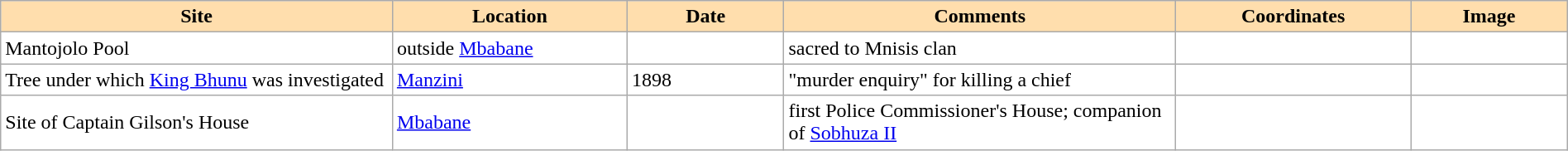<table class="wikitable sortable"  style="width:100%; background:#fff;">
<tr>
<th width="25%" align="left" style="background:#ffdead;">Site</th>
<th width="15%" align="left" style="background:#ffdead;">Location</th>
<th width="10%" align="left" style="background:#ffdead;">Date</th>
<th width="25%" align="left" style="background:#ffdead;">Comments</th>
<th width="15%" align="left" style="background:#ffdead;">Coordinates</th>
<th width="10%" align="left" style="background:#ffdead;" class="unsortable">Image</th>
</tr>
<tr>
<td>Mantojolo Pool</td>
<td>outside <a href='#'>Mbabane</a></td>
<td></td>
<td>sacred to Mnisis clan</td>
<td></td>
<td></td>
</tr>
<tr>
<td>Tree under which <a href='#'>King Bhunu</a> was investigated</td>
<td><a href='#'>Manzini</a></td>
<td>1898</td>
<td>"murder enquiry" for killing a chief</td>
<td></td>
<td></td>
</tr>
<tr>
<td>Site of Captain Gilson's House</td>
<td><a href='#'>Mbabane</a></td>
<td></td>
<td>first Police Commissioner's House; companion of <a href='#'>Sobhuza II</a></td>
<td></td>
<td></td>
</tr>
</table>
